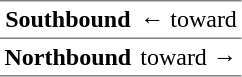<table border="1" cellspacing="0" cellpadding="3" frame="hsides" rules="rows">
<tr>
<th><span>Southbound</span></th>
<td>←   toward </td>
</tr>
<tr>
<th><span>Northbound</span></th>
<td>  toward  →</td>
</tr>
</table>
